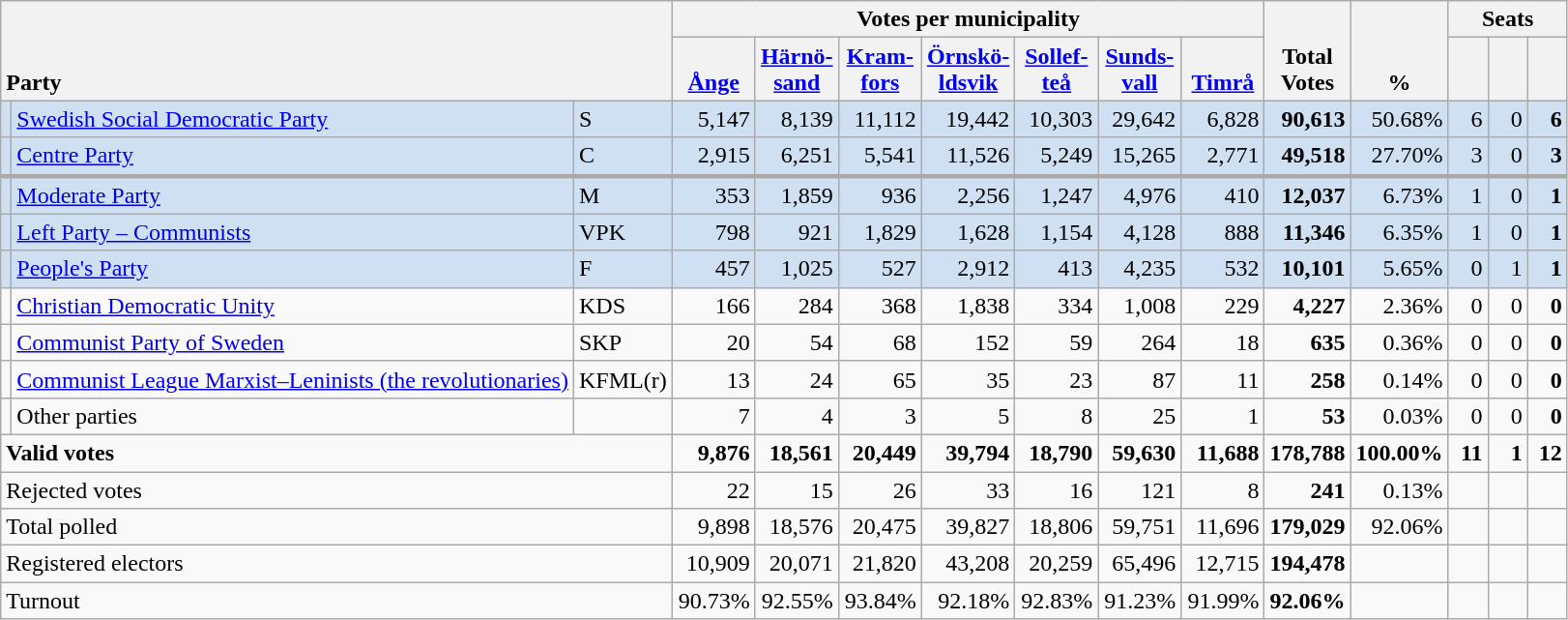<table class="wikitable" border="1" style="text-align:right;">
<tr>
<th style="text-align:left;" valign=bottom rowspan=2 colspan=3>Party</th>
<th colspan=7>Votes per municipality</th>
<th align=center valign=bottom rowspan=2 width="50">Total Votes</th>
<th align=center valign=bottom rowspan=2 width="50">%</th>
<th colspan=3>Seats</th>
</tr>
<tr>
<th align=center valign=bottom width="50"><a href='#'>Ånge</a></th>
<th align=center valign=bottom width="50"><a href='#'>Härnö- sand</a></th>
<th align=center valign=bottom width="50"><a href='#'>Kram- fors</a></th>
<th align=center valign=bottom width="50"><a href='#'>Örnskö- ldsvik</a></th>
<th align=center valign=bottom width="50"><a href='#'>Sollef- teå</a></th>
<th align=center valign=bottom width="50"><a href='#'>Sunds- vall</a></th>
<th align=center valign=bottom width="50"><a href='#'>Timrå</a></th>
<th align=center valign=bottom width="20"><small></small></th>
<th align=center valign=bottom width="20"><small><a href='#'></a></small></th>
<th align=center valign=bottom width="20"><small></small></th>
</tr>
<tr style="background:#CEE0F2;">
<td></td>
<td align=left style="white-space: nowrap;"><a href='#'>Swedish Social Democratic Party</a></td>
<td align=left>S</td>
<td>5,147</td>
<td>8,139</td>
<td>11,112</td>
<td>19,442</td>
<td>10,303</td>
<td>29,642</td>
<td>6,828</td>
<td><strong>90,613</strong></td>
<td>50.68%</td>
<td>6</td>
<td>0</td>
<td><strong>6</strong></td>
</tr>
<tr style="background:#CEE0F2;">
<td></td>
<td align=left><a href='#'>Centre Party</a></td>
<td align=left>C</td>
<td>2,915</td>
<td>6,251</td>
<td>5,541</td>
<td>11,526</td>
<td>5,249</td>
<td>15,265</td>
<td>2,771</td>
<td><strong>49,518</strong></td>
<td>27.70%</td>
<td>3</td>
<td>0</td>
<td><strong>3</strong></td>
</tr>
<tr style="background:#CEE0F2; border-top:3px solid darkgray;">
<td></td>
<td align=left><a href='#'>Moderate Party</a></td>
<td align=left>M</td>
<td>353</td>
<td>1,859</td>
<td>936</td>
<td>2,256</td>
<td>1,247</td>
<td>4,976</td>
<td>410</td>
<td><strong>12,037</strong></td>
<td>6.73%</td>
<td>1</td>
<td>0</td>
<td><strong>1</strong></td>
</tr>
<tr style="background:#CEE0F2;">
<td></td>
<td align=left><a href='#'>Left Party – Communists</a></td>
<td align=left>VPK</td>
<td>798</td>
<td>921</td>
<td>1,829</td>
<td>1,628</td>
<td>1,154</td>
<td>4,128</td>
<td>888</td>
<td><strong>11,346</strong></td>
<td>6.35%</td>
<td>1</td>
<td>0</td>
<td><strong>1</strong></td>
</tr>
<tr style="background:#CEE0F2;">
<td></td>
<td align=left><a href='#'>People's Party</a></td>
<td align=left>F</td>
<td>457</td>
<td>1,025</td>
<td>527</td>
<td>2,912</td>
<td>413</td>
<td>4,235</td>
<td>532</td>
<td><strong>10,101</strong></td>
<td>5.65%</td>
<td>0</td>
<td>1</td>
<td><strong>1</strong></td>
</tr>
<tr>
<td></td>
<td align=left><a href='#'>Christian Democratic Unity</a></td>
<td align=left>KDS</td>
<td>166</td>
<td>284</td>
<td>368</td>
<td>1,838</td>
<td>334</td>
<td>1,008</td>
<td>229</td>
<td><strong>4,227</strong></td>
<td>2.36%</td>
<td>0</td>
<td>0</td>
<td><strong>0</strong></td>
</tr>
<tr>
<td></td>
<td align=left><a href='#'>Communist Party of Sweden</a></td>
<td align=left>SKP</td>
<td>20</td>
<td>54</td>
<td>68</td>
<td>152</td>
<td>59</td>
<td>264</td>
<td>18</td>
<td><strong>635</strong></td>
<td>0.36%</td>
<td>0</td>
<td>0</td>
<td><strong>0</strong></td>
</tr>
<tr>
<td></td>
<td align=left><a href='#'>Communist League Marxist–Leninists (the revolutionaries)</a></td>
<td align=left>KFML(r)</td>
<td>13</td>
<td>24</td>
<td>65</td>
<td>35</td>
<td>23</td>
<td>87</td>
<td>11</td>
<td><strong>258</strong></td>
<td>0.14%</td>
<td>0</td>
<td>0</td>
<td><strong>0</strong></td>
</tr>
<tr>
<td></td>
<td align=left>Other parties</td>
<td></td>
<td>7</td>
<td>4</td>
<td>3</td>
<td>5</td>
<td>8</td>
<td>25</td>
<td>1</td>
<td><strong>53</strong></td>
<td>0.03%</td>
<td>0</td>
<td>0</td>
<td><strong>0</strong></td>
</tr>
<tr style="font-weight:bold">
<td align=left colspan=3>Valid votes</td>
<td>9,876</td>
<td>18,561</td>
<td>20,449</td>
<td>39,794</td>
<td>18,790</td>
<td>59,630</td>
<td>11,688</td>
<td>178,788</td>
<td>100.00%</td>
<td>11</td>
<td>1</td>
<td>12</td>
</tr>
<tr>
<td align=left colspan=3>Rejected votes</td>
<td>22</td>
<td>15</td>
<td>26</td>
<td>33</td>
<td>16</td>
<td>121</td>
<td>8</td>
<td><strong>241</strong></td>
<td>0.13%</td>
<td></td>
<td></td>
<td></td>
</tr>
<tr>
<td align=left colspan=3>Total polled</td>
<td>9,898</td>
<td>18,576</td>
<td>20,475</td>
<td>39,827</td>
<td>18,806</td>
<td>59,751</td>
<td>11,696</td>
<td><strong>179,029</strong></td>
<td>92.06%</td>
<td></td>
<td></td>
<td></td>
</tr>
<tr>
<td align=left colspan=3>Registered electors</td>
<td>10,909</td>
<td>20,071</td>
<td>21,820</td>
<td>43,208</td>
<td>20,259</td>
<td>65,496</td>
<td>12,715</td>
<td><strong>194,478</strong></td>
<td></td>
<td></td>
<td></td>
<td></td>
</tr>
<tr>
<td align=left colspan=3>Turnout</td>
<td>90.73%</td>
<td>92.55%</td>
<td>93.84%</td>
<td>92.18%</td>
<td>92.83%</td>
<td>91.23%</td>
<td>91.99%</td>
<td><strong>92.06%</strong></td>
<td></td>
<td></td>
<td></td>
<td></td>
</tr>
</table>
